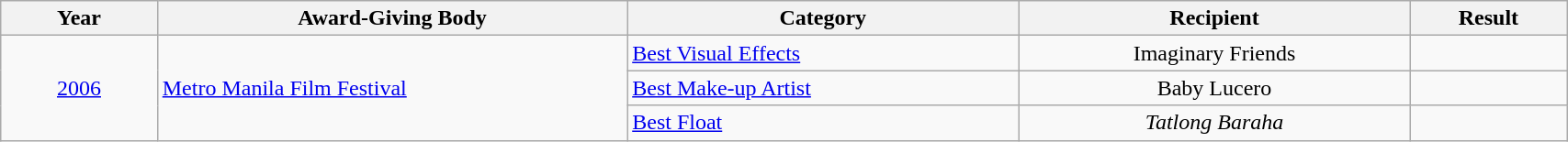<table | width="90%" class="wikitable sortable">
<tr>
<th width="10%">Year</th>
<th width="30%">Award-Giving Body</th>
<th width="25%">Category</th>
<th width="25%">Recipient</th>
<th width="10%">Result</th>
</tr>
<tr>
<td rowspan="3" align="center"><a href='#'>2006</a></td>
<td rowspan="3" align="left"><a href='#'>Metro Manila Film Festival</a></td>
<td align="left"><a href='#'>Best Visual Effects</a></td>
<td align="center">Imaginary Friends</td>
<td></td>
</tr>
<tr>
<td align="left"><a href='#'>Best Make-up Artist</a></td>
<td align="center">Baby Lucero</td>
<td></td>
</tr>
<tr>
<td align="left"><a href='#'>Best Float</a></td>
<td align="center"><em>Tatlong Baraha</em></td>
<td></td>
</tr>
</table>
